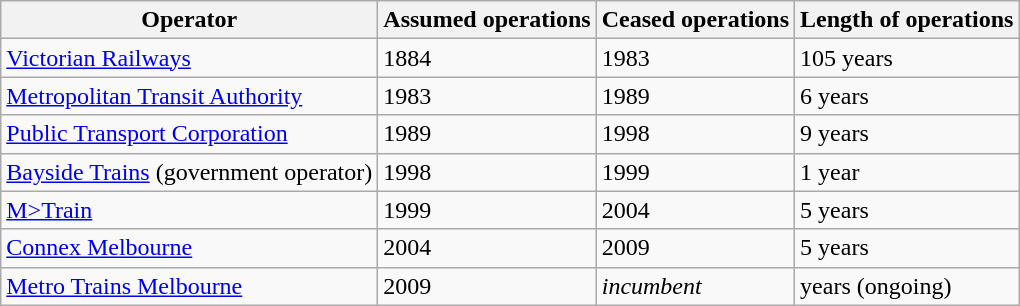<table class="wikitable">
<tr>
<th>Operator</th>
<th>Assumed operations</th>
<th>Ceased operations</th>
<th>Length of operations</th>
</tr>
<tr>
<td><a href='#'>Victorian Railways</a></td>
<td>1884</td>
<td>1983</td>
<td>105 years</td>
</tr>
<tr>
<td><a href='#'>Metropolitan Transit Authority</a></td>
<td>1983</td>
<td>1989</td>
<td>6 years</td>
</tr>
<tr>
<td><a href='#'>Public Transport Corporation</a></td>
<td>1989</td>
<td>1998</td>
<td>9 years</td>
</tr>
<tr>
<td><a href='#'>Bayside Trains</a> (government operator)</td>
<td>1998</td>
<td>1999</td>
<td>1 year</td>
</tr>
<tr>
<td><a href='#'>M>Train</a></td>
<td>1999</td>
<td>2004</td>
<td>5 years</td>
</tr>
<tr>
<td><a href='#'>Connex Melbourne</a></td>
<td>2004</td>
<td>2009</td>
<td>5 years</td>
</tr>
<tr>
<td><a href='#'>Metro Trains Melbourne</a></td>
<td>2009</td>
<td><em>incumbent</em></td>
<td> years (ongoing)</td>
</tr>
</table>
